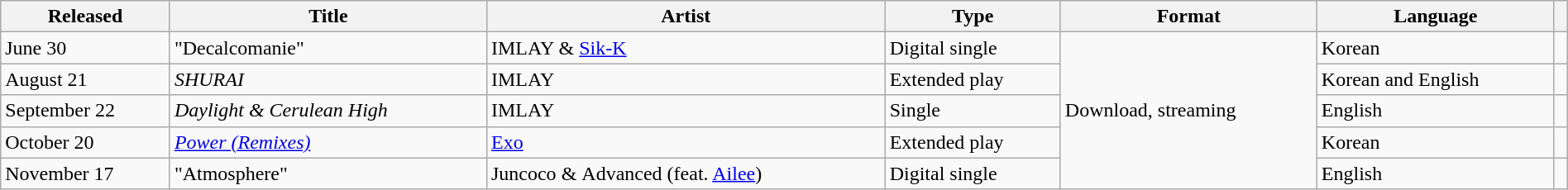<table class="wikitable" width="100%">
<tr>
<th scope="col">Released</th>
<th scope="col">Title</th>
<th scope="col">Artist</th>
<th scope="col">Type</th>
<th scope="col">Format</th>
<th scope="col">Language</th>
<th scope="col" class="unsortable"></th>
</tr>
<tr>
<td>June 30</td>
<td>"Decalcomanie"</td>
<td>IMLAY & <a href='#'>Sik-K</a></td>
<td>Digital single</td>
<td rowspan="5">Download, streaming</td>
<td>Korean</td>
<td></td>
</tr>
<tr>
<td>August 21</td>
<td><bdi><em>SHURAI</em></bdi></td>
<td>IMLAY</td>
<td>Extended play</td>
<td>Korean and English</td>
<td></td>
</tr>
<tr>
<td>September 22</td>
<td><bdi><em>Daylight & Cerulean High</em></bdi></td>
<td>IMLAY</td>
<td>Single</td>
<td>English</td>
<td></td>
</tr>
<tr>
<td>October 20</td>
<td><bdi><em><a href='#'>Power (Remixes)</a></em></bdi></td>
<td><a href='#'>Exo</a></td>
<td>Extended play</td>
<td>Korean</td>
<td></td>
</tr>
<tr>
<td>November 17</td>
<td><bdi>"Atmosphere"</bdi></td>
<td><bdi>Juncoco</bdi> & <bdi>Advanced</bdi> (feat. <a href='#'>Ailee</a>)</td>
<td>Digital single</td>
<td>English</td>
<td></td>
</tr>
</table>
